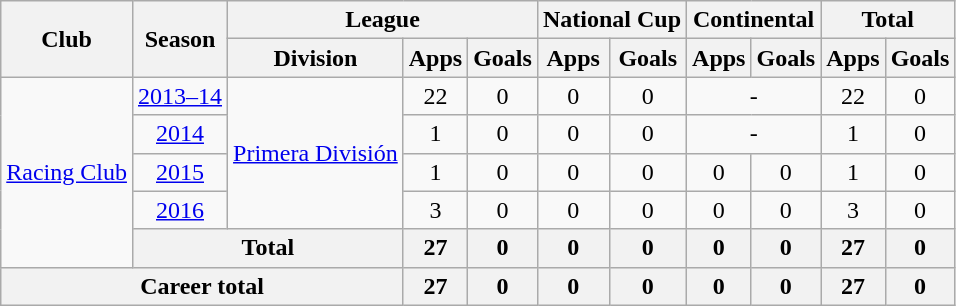<table class="wikitable" style="text-align: center;">
<tr>
<th rowspan="2">Club</th>
<th rowspan="2">Season</th>
<th colspan="3">League</th>
<th colspan="2">National Cup</th>
<th colspan="2">Continental</th>
<th colspan="2">Total</th>
</tr>
<tr>
<th>Division</th>
<th>Apps</th>
<th>Goals</th>
<th>Apps</th>
<th>Goals</th>
<th>Apps</th>
<th>Goals</th>
<th>Apps</th>
<th>Goals</th>
</tr>
<tr>
<td rowspan="5" valign="center"><a href='#'>Racing Club</a></td>
<td><a href='#'>2013–14</a></td>
<td rowspan="4" valign="center"><a href='#'>Primera División</a></td>
<td>22</td>
<td>0</td>
<td>0</td>
<td>0</td>
<td colspan="2">-</td>
<td>22</td>
<td>0</td>
</tr>
<tr>
<td><a href='#'>2014</a></td>
<td>1</td>
<td>0</td>
<td>0</td>
<td>0</td>
<td colspan="2">-</td>
<td>1</td>
<td>0</td>
</tr>
<tr>
<td><a href='#'>2015</a></td>
<td>1</td>
<td>0</td>
<td>0</td>
<td>0</td>
<td>0</td>
<td>0</td>
<td>1</td>
<td>0</td>
</tr>
<tr>
<td><a href='#'>2016</a></td>
<td>3</td>
<td>0</td>
<td>0</td>
<td>0</td>
<td>0</td>
<td>0</td>
<td>3</td>
<td>0</td>
</tr>
<tr>
<th colspan="2">Total</th>
<th>27</th>
<th>0</th>
<th>0</th>
<th>0</th>
<th>0</th>
<th>0</th>
<th>27</th>
<th>0</th>
</tr>
<tr>
<th colspan="3">Career total</th>
<th>27</th>
<th>0</th>
<th>0</th>
<th>0</th>
<th>0</th>
<th>0</th>
<th>27</th>
<th>0</th>
</tr>
</table>
